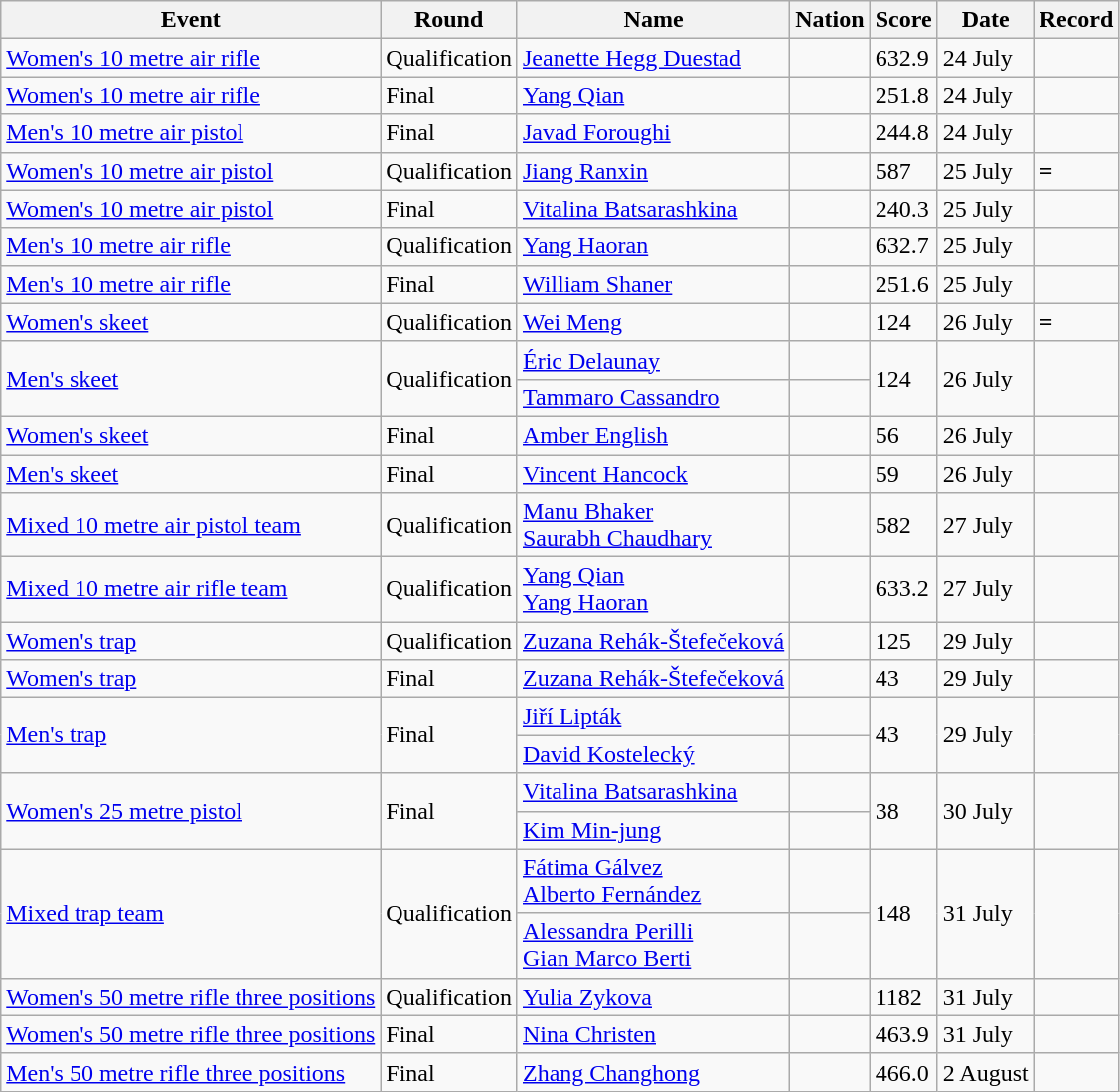<table class="wikitable">
<tr>
<th>Event</th>
<th>Round</th>
<th>Name</th>
<th>Nation</th>
<th>Score</th>
<th>Date</th>
<th>Record</th>
</tr>
<tr>
<td><a href='#'>Women's 10 metre air rifle</a></td>
<td>Qualification</td>
<td><a href='#'>Jeanette Hegg Duestad</a></td>
<td></td>
<td>632.9</td>
<td>24 July</td>
<td></td>
</tr>
<tr>
<td><a href='#'>Women's 10 metre air rifle</a></td>
<td>Final</td>
<td><a href='#'>Yang Qian</a></td>
<td></td>
<td>251.8</td>
<td>24 July</td>
<td></td>
</tr>
<tr>
<td><a href='#'>Men's 10 metre air pistol</a></td>
<td>Final</td>
<td><a href='#'>Javad Foroughi</a></td>
<td></td>
<td>244.8</td>
<td>24 July</td>
<td></td>
</tr>
<tr>
<td><a href='#'>Women's 10 metre air pistol</a></td>
<td>Qualification</td>
<td><a href='#'>Jiang Ranxin</a></td>
<td></td>
<td>587</td>
<td>25 July</td>
<td><strong>=</strong></td>
</tr>
<tr>
<td><a href='#'>Women's 10 metre air pistol</a></td>
<td>Final</td>
<td><a href='#'>Vitalina Batsarashkina</a></td>
<td></td>
<td>240.3</td>
<td>25 July</td>
<td></td>
</tr>
<tr>
<td><a href='#'>Men's 10 metre air rifle</a></td>
<td>Qualification</td>
<td><a href='#'>Yang Haoran</a></td>
<td></td>
<td>632.7</td>
<td>25 July</td>
<td></td>
</tr>
<tr>
<td><a href='#'>Men's 10 metre air rifle</a></td>
<td>Final</td>
<td><a href='#'>William Shaner</a></td>
<td></td>
<td>251.6</td>
<td>25 July</td>
<td></td>
</tr>
<tr>
<td><a href='#'>Women's skeet</a></td>
<td>Qualification</td>
<td><a href='#'>Wei Meng</a></td>
<td></td>
<td>124</td>
<td>26 July</td>
<td><strong>=</strong></td>
</tr>
<tr>
<td rowspan="2"><a href='#'>Men's skeet</a></td>
<td rowspan="2">Qualification</td>
<td><a href='#'>Éric Delaunay</a></td>
<td></td>
<td rowspan="2">124</td>
<td rowspan="2">26 July</td>
<td rowspan="2"></td>
</tr>
<tr>
<td><a href='#'>Tammaro Cassandro</a></td>
<td></td>
</tr>
<tr>
<td><a href='#'>Women's skeet</a></td>
<td>Final</td>
<td><a href='#'>Amber English</a></td>
<td></td>
<td>56</td>
<td>26 July</td>
<td></td>
</tr>
<tr>
<td><a href='#'>Men's skeet</a></td>
<td>Final</td>
<td><a href='#'>Vincent Hancock</a></td>
<td></td>
<td>59</td>
<td>26 July</td>
<td></td>
</tr>
<tr>
<td><a href='#'>Mixed 10 metre air pistol team</a></td>
<td>Qualification</td>
<td><a href='#'>Manu Bhaker</a><br><a href='#'>Saurabh Chaudhary</a></td>
<td></td>
<td>582</td>
<td>27 July</td>
<td></td>
</tr>
<tr>
<td><a href='#'>Mixed 10 metre air rifle team</a></td>
<td>Qualification</td>
<td><a href='#'>Yang Qian</a><br><a href='#'>Yang Haoran</a></td>
<td></td>
<td>633.2</td>
<td>27 July</td>
<td><strong></strong></td>
</tr>
<tr>
<td><a href='#'>Women's trap</a></td>
<td>Qualification</td>
<td><a href='#'>Zuzana Rehák-Štefečeková</a></td>
<td></td>
<td>125</td>
<td>29 July</td>
<td><strong></strong></td>
</tr>
<tr>
<td><a href='#'>Women's trap</a></td>
<td>Final</td>
<td><a href='#'>Zuzana Rehák-Štefečeková</a></td>
<td></td>
<td>43</td>
<td>29 July</td>
<td></td>
</tr>
<tr>
<td rowspan="2"><a href='#'>Men's trap</a></td>
<td rowspan="2">Final</td>
<td><a href='#'>Jiří Lipták</a></td>
<td></td>
<td rowspan="2">43</td>
<td rowspan="2">29 July</td>
<td rowspan="2"></td>
</tr>
<tr>
<td><a href='#'>David Kostelecký</a></td>
<td></td>
</tr>
<tr>
<td rowspan="2"><a href='#'>Women's 25 metre pistol</a></td>
<td rowspan="2">Final</td>
<td><a href='#'>Vitalina Batsarashkina</a></td>
<td></td>
<td rowspan="2">38</td>
<td rowspan="2">30 July</td>
<td rowspan="2"></td>
</tr>
<tr>
<td><a href='#'>Kim Min-jung</a></td>
<td></td>
</tr>
<tr>
<td rowspan="2"><a href='#'>Mixed trap team</a></td>
<td rowspan="2">Qualification</td>
<td><a href='#'>Fátima Gálvez</a><br><a href='#'>Alberto Fernández</a></td>
<td></td>
<td rowspan="2">148</td>
<td rowspan="2">31 July</td>
<td rowspan="2"></td>
</tr>
<tr>
<td><a href='#'>Alessandra Perilli</a><br><a href='#'>Gian Marco Berti</a></td>
<td></td>
</tr>
<tr>
<td><a href='#'>Women's 50 metre rifle three positions</a></td>
<td>Qualification</td>
<td><a href='#'>Yulia Zykova</a></td>
<td></td>
<td>1182</td>
<td>31 July</td>
<td></td>
</tr>
<tr>
<td><a href='#'>Women's 50 metre rifle three positions</a></td>
<td>Final</td>
<td><a href='#'>Nina Christen</a></td>
<td></td>
<td>463.9</td>
<td>31 July</td>
<td></td>
</tr>
<tr>
<td><a href='#'>Men's 50 metre rifle three positions</a></td>
<td>Final</td>
<td><a href='#'>Zhang Changhong</a></td>
<td></td>
<td>466.0</td>
<td>2 August</td>
<td><strong></strong></td>
</tr>
</table>
